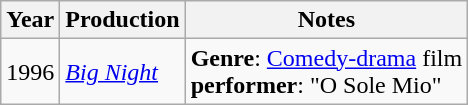<table class="wikitable sortable">
<tr>
<th>Year</th>
<th>Production</th>
<th class="wikitable unsortable">Notes</th>
</tr>
<tr>
<td>1996</td>
<td><em><a href='#'>Big Night</a></em></td>
<td><strong>Genre</strong>: <a href='#'>Comedy-drama</a> film<br><strong>performer</strong>: "O Sole Mio"</td>
</tr>
</table>
